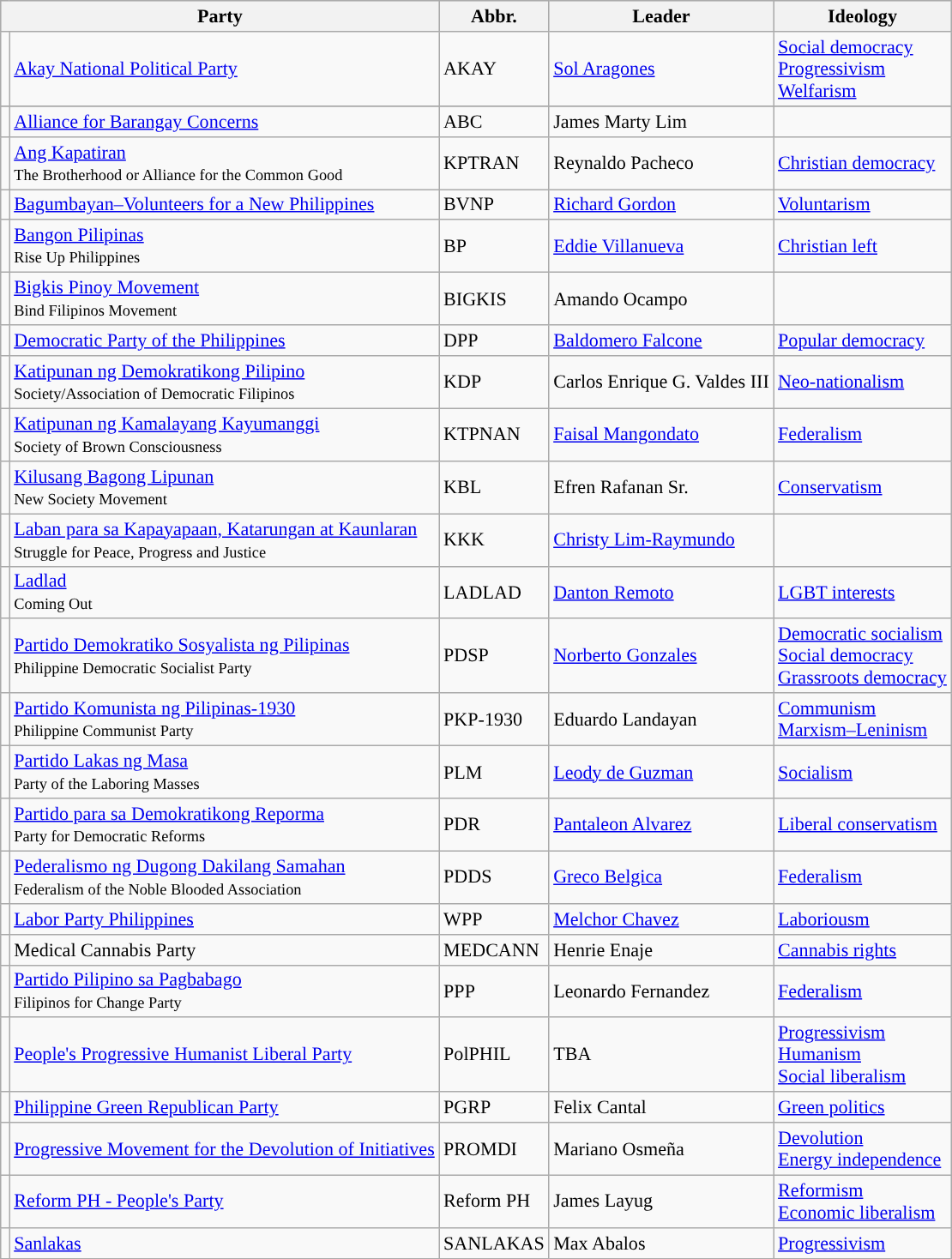<table class="wikitable sortable" style="font-size:92%;">
<tr bgcolor="#cccccc">
<th colspan=2>Party</th>
<th class="unsortable">Abbr.</th>
<th>Leader</th>
<th>Ideology</th>
</tr>
<tr>
<td style="background:"></td>
<td><a href='#'>Akay National Political Party</a></td>
<td>AKAY</td>
<td><a href='#'>Sol Aragones</a></td>
<td><a href='#'>Social democracy</a><br><a href='#'>Progressivism</a><br><a href='#'>Welfarism</a></td>
</tr>
<tr>
</tr>
<tr>
<td style="background:"></td>
<td><a href='#'>Alliance for Barangay Concerns</a></td>
<td>ABC</td>
<td>James Marty Lim</td>
<td></td>
</tr>
<tr>
<td style="background:"></td>
<td><a href='#'>Ang Kapatiran</a><br><small>The Brotherhood or Alliance for the Common Good</small></td>
<td>KPTRAN</td>
<td>Reynaldo Pacheco</td>
<td><a href='#'>Christian democracy</a></td>
</tr>
<tr>
<td style="background:"></td>
<td><a href='#'>Bagumbayan–Volunteers for a New Philippines</a></td>
<td>BVNP</td>
<td><a href='#'>Richard Gordon</a></td>
<td><a href='#'>Voluntarism</a></td>
</tr>
<tr>
<td style="background:"></td>
<td><a href='#'>Bangon Pilipinas</a><br><small>Rise Up Philippines</small></td>
<td>BP</td>
<td><a href='#'>Eddie Villanueva</a></td>
<td><a href='#'>Christian left</a></td>
</tr>
<tr>
<td style="background:"></td>
<td><a href='#'>Bigkis Pinoy Movement</a><br><small>Bind Filipinos Movement</small></td>
<td>BIGKIS</td>
<td>Amando Ocampo</td>
<td></td>
</tr>
<tr>
<td style="background:"></td>
<td><a href='#'>Democratic Party of the Philippines</a></td>
<td>DPP</td>
<td><a href='#'>Baldomero Falcone</a></td>
<td><a href='#'>Popular democracy</a></td>
</tr>
<tr>
<td style="background:"></td>
<td><a href='#'>Katipunan ng Demokratikong Pilipino</a><br><small>Society/Association of Democratic Filipinos</small></td>
<td>KDP</td>
<td>Carlos Enrique G. Valdes III</td>
<td><a href='#'>Neo-nationalism</a></td>
</tr>
<tr>
<td style="background:"></td>
<td><a href='#'>Katipunan ng Kamalayang Kayumanggi</a><br><small>Society of Brown Consciousness</small></td>
<td>KTPNAN</td>
<td><a href='#'>Faisal Mangondato</a></td>
<td><a href='#'>Federalism</a></td>
</tr>
<tr>
<td style="background:"></td>
<td><a href='#'>Kilusang Bagong Lipunan</a><br><small>New Society Movement</small></td>
<td>KBL</td>
<td>Efren Rafanan Sr.</td>
<td><a href='#'>Conservatism</a></td>
</tr>
<tr>
<td style="background:"></td>
<td><a href='#'>Laban para sa Kapayapaan, Katarungan at Kaunlaran</a><br><small>Struggle for Peace, Progress and Justice</small></td>
<td>KKK</td>
<td><a href='#'>Christy Lim-Raymundo</a></td>
<td></td>
</tr>
<tr>
<td style="background:"></td>
<td><a href='#'>Ladlad</a><br><small>Coming Out</small></td>
<td>LADLAD</td>
<td><a href='#'>Danton Remoto</a></td>
<td><a href='#'>LGBT interests</a></td>
</tr>
<tr>
<td style="background:"></td>
<td><a href='#'>Partido Demokratiko Sosyalista ng Pilipinas</a><br><small>Philippine Democratic Socialist Party</small></td>
<td>PDSP</td>
<td><a href='#'>Norberto Gonzales</a></td>
<td><a href='#'>Democratic socialism</a><br><a href='#'>Social democracy</a><br><a href='#'>Grassroots democracy</a></td>
</tr>
<tr>
<td style="background:"></td>
<td><a href='#'>Partido Komunista ng Pilipinas-1930</a><br><small>Philippine Communist Party</small></td>
<td>PKP-1930</td>
<td>Eduardo Landayan</td>
<td><a href='#'>Communism</a><br><a href='#'>Marxism–Leninism</a></td>
</tr>
<tr>
<td style="background:"></td>
<td><a href='#'>Partido Lakas ng Masa</a><br><small>Party of the Laboring Masses</small></td>
<td>PLM</td>
<td><a href='#'>Leody de Guzman</a></td>
<td><a href='#'>Socialism</a></td>
</tr>
<tr>
<td style="background:"></td>
<td><a href='#'>Partido para sa Demokratikong Reporma</a><br><small>Party for Democratic Reforms</small></td>
<td>PDR</td>
<td><a href='#'>Pantaleon Alvarez</a></td>
<td><a href='#'>Liberal conservatism</a></td>
</tr>
<tr>
<td style="background:"></td>
<td><a href='#'>Pederalismo ng Dugong Dakilang Samahan</a><br><small>Federalism of the Noble Blooded Association</small></td>
<td>PDDS</td>
<td><a href='#'>Greco Belgica</a></td>
<td><a href='#'>Federalism</a></td>
</tr>
<tr>
<td style="background:"></td>
<td><a href='#'>Labor Party Philippines</a></td>
<td>WPP</td>
<td><a href='#'>Melchor Chavez</a></td>
<td><a href='#'>Laboriousm</a></td>
</tr>
<tr>
<td style="background:"></td>
<td>Medical Cannabis Party</td>
<td>MEDCANN</td>
<td>Henrie Enaje</td>
<td><a href='#'>Cannabis rights</a> <br></td>
</tr>
<tr>
<td style="background:"></td>
<td><a href='#'>Partido Pilipino sa Pagbabago</a> <br><small>Filipinos for Change Party</small></td>
<td>PPP</td>
<td>Leonardo Fernandez</td>
<td><a href='#'>Federalism</a></td>
</tr>
<tr>
<td style="background:"></td>
<td><a href='#'>People's Progressive Humanist Liberal Party</a></td>
<td>PolPHIL</td>
<td>TBA</td>
<td><a href='#'>Progressivism</a> <br><a href='#'>Humanism</a> <br> <a href='#'>Social liberalism</a></td>
</tr>
<tr>
<td style="background:"></td>
<td><a href='#'>Philippine Green Republican Party</a></td>
<td>PGRP</td>
<td>Felix Cantal</td>
<td><a href='#'>Green politics</a></td>
</tr>
<tr>
<td style="background:"></td>
<td><a href='#'>Progressive Movement for the Devolution of Initiatives</a></td>
<td>PROMDI</td>
<td>Mariano Osmeña</td>
<td><a href='#'>Devolution</a> <br><a href='#'>Energy independence</a></td>
</tr>
<tr>
<td style="background:"></td>
<td><a href='#'>Reform PH - People's Party</a></td>
<td>Reform PH</td>
<td>James Layug</td>
<td><a href='#'>Reformism</a><br><a href='#'>Economic liberalism</a></td>
</tr>
<tr>
<td style="background:"></td>
<td><a href='#'>Sanlakas</a></td>
<td>SANLAKAS</td>
<td>Max Abalos</td>
<td><a href='#'>Progressivism</a></td>
</tr>
</table>
